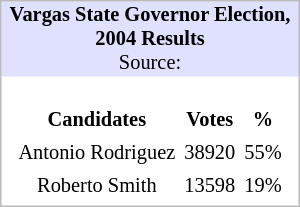<table cellpadding="1" border="0" style="float: right; margin: 0em 0em 1em 1em; width: 200px; border: 1px #bbbbbb solid; border-collapse: collapse; font-size: 85%;">
<tr align="center" bgcolor="#E0E0FF">
<td colspan="2" align="center"><strong>Vargas State Governor Election, 2004 Results</strong><br>Source:  </td>
</tr>
<tr align="center">
<td><br><table style="float:center; clear:center; text-align: center; font-size:100%; margin:1px;" cellpadding="3" cellspacing=0>
<tr>
<th>Candidates</th>
<th>Votes</th>
<th>%</th>
</tr>
<tr>
<td>Antonio Rodriguez</td>
<td>38920</td>
<td>55%</td>
</tr>
<tr>
<td>Roberto Smith</td>
<td>13598</td>
<td>19%</td>
</tr>
</table>
</td>
</tr>
</table>
